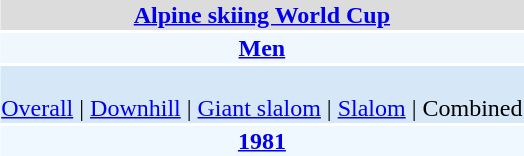<table align="right" class="toccolours" style="margin: 0 0 1em 1em;">
<tr>
<td colspan="2" align=center bgcolor=Gainsboro><strong><a href='#'>Alpine skiing World Cup</a></strong></td>
</tr>
<tr>
<td colspan="2" align=center bgcolor=AliceBlue><strong><a href='#'>Men</a></strong></td>
</tr>
<tr>
<td colspan="2" align=center bgcolor=D6E8F8><br><a href='#'>Overall</a> | 
<a href='#'>Downhill</a> | 
<a href='#'>Giant slalom</a> | 
<a href='#'>Slalom</a> | 
Combined</td>
</tr>
<tr>
<td colspan="2" align=center bgcolor=AliceBlue><strong><a href='#'>1981</a></strong></td>
</tr>
</table>
